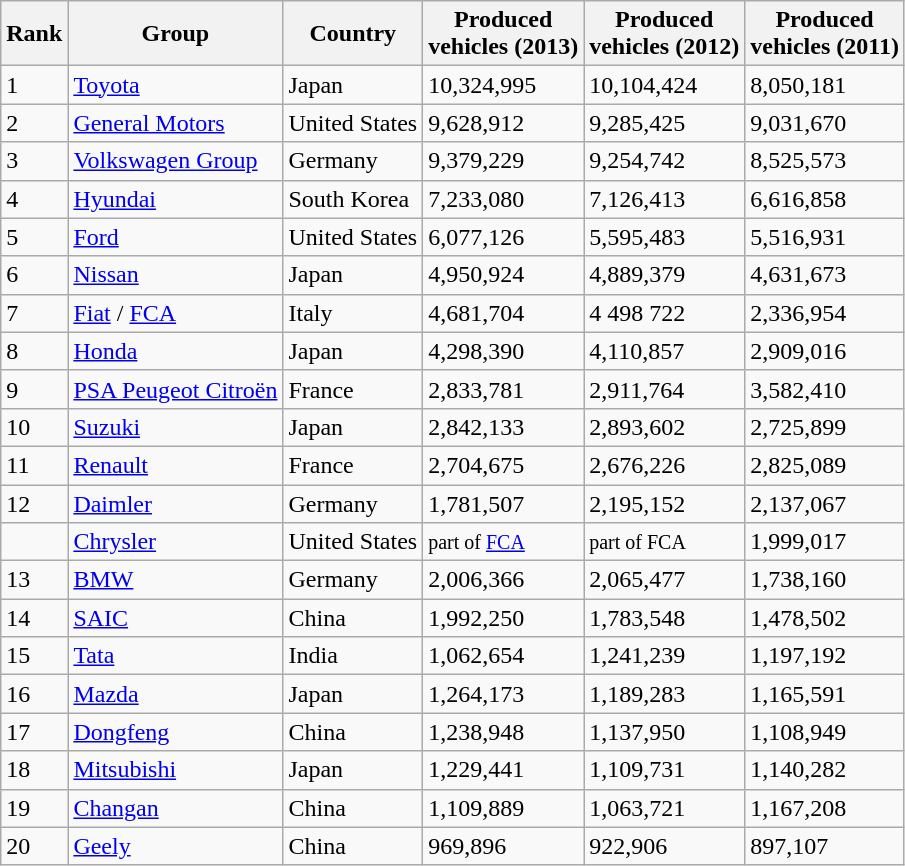<table class="wikitable sortable">
<tr>
<th>Rank</th>
<th>Group</th>
<th>Country</th>
<th data-sort-type="number">Produced <br> vehicles (2013)</th>
<th data-sort-type="number">Produced <br> vehicles (2012)</th>
<th data-sort-type="number">Produced <br> vehicles (2011)</th>
</tr>
<tr>
<td>1</td>
<td style="text-align:left;"><a href='#'>Toyota</a></td>
<td style="text-align:left;">Japan</td>
<td>10,324,995</td>
<td>10,104,424</td>
<td>8,050,181</td>
</tr>
<tr>
<td>2</td>
<td style="text-align:left;"><a href='#'>General Motors</a></td>
<td style="text-align:left;">United States</td>
<td>9,628,912</td>
<td>9,285,425</td>
<td>9,031,670</td>
</tr>
<tr>
<td>3</td>
<td style="text-align:left;"><a href='#'>Volkswagen Group</a></td>
<td style="text-align:left;">Germany</td>
<td>9,379,229</td>
<td>9,254,742</td>
<td>8,525,573</td>
</tr>
<tr>
<td>4</td>
<td style="text-align:left;"><a href='#'>Hyundai</a></td>
<td style="text-align:left;">South Korea</td>
<td>7,233,080</td>
<td>7,126,413</td>
<td>6,616,858</td>
</tr>
<tr>
<td>5</td>
<td style="text-align:left;"><a href='#'>Ford</a></td>
<td style="text-align:left;">United States</td>
<td>6,077,126</td>
<td>5,595,483</td>
<td>5,516,931</td>
</tr>
<tr>
<td>6</td>
<td style="text-align:left;"><a href='#'>Nissan</a></td>
<td style="text-align:left;">Japan</td>
<td>4,950,924</td>
<td>4,889,379</td>
<td>4,631,673</td>
</tr>
<tr>
<td>7</td>
<td style="text-align:left;"><a href='#'>Fiat</a> / <a href='#'>FCA</a></td>
<td style="text-align:left;">Italy</td>
<td>4,681,704</td>
<td>4 498 722</td>
<td>2,336,954</td>
</tr>
<tr>
<td>8</td>
<td style="text-align:left;"><a href='#'>Honda</a></td>
<td style="text-align:left;">Japan</td>
<td>4,298,390</td>
<td>4,110,857</td>
<td>2,909,016</td>
</tr>
<tr>
<td>9</td>
<td style="text-align:left;"><a href='#'>PSA Peugeot Citroën</a></td>
<td style="text-align:left;">France</td>
<td>2,833,781</td>
<td>2,911,764</td>
<td>3,582,410</td>
</tr>
<tr>
<td>10</td>
<td style="text-align:left;"><a href='#'>Suzuki</a></td>
<td style="text-align:left;">Japan</td>
<td>2,842,133</td>
<td>2,893,602</td>
<td>2,725,899</td>
</tr>
<tr>
<td>11</td>
<td style="text-align:left;"><a href='#'>Renault</a></td>
<td style="text-align:left;">France</td>
<td>2,704,675</td>
<td>2,676,226</td>
<td>2,825,089</td>
</tr>
<tr>
<td>12</td>
<td style="text-align:left;"><a href='#'>Daimler</a></td>
<td style="text-align:left;">Germany</td>
<td>1,781,507</td>
<td>2,195,152</td>
<td>2,137,067</td>
</tr>
<tr>
<td></td>
<td style="text-align:left;"><a href='#'>Chrysler</a></td>
<td style="text-align:left;">United States</td>
<td><small>part of <a href='#'>FCA</a></small></td>
<td><small>part of FCA</small></td>
<td>1,999,017</td>
</tr>
<tr>
<td>13</td>
<td style="text-align:left;"><a href='#'>BMW</a></td>
<td style="text-align:left;">Germany</td>
<td>2,006,366</td>
<td>2,065,477</td>
<td>1,738,160</td>
</tr>
<tr>
<td>14</td>
<td style="text-align:left;"><a href='#'>SAIC</a></td>
<td style="text-align:left;">China</td>
<td>1,992,250</td>
<td>1,783,548</td>
<td>1,478,502</td>
</tr>
<tr>
<td>15</td>
<td style="text-align:left;"><a href='#'>Tata</a></td>
<td style="text-align:left;">India</td>
<td>1,062,654</td>
<td>1,241,239</td>
<td>1,197,192</td>
</tr>
<tr>
<td>16</td>
<td style="text-align:left;"><a href='#'>Mazda</a></td>
<td style="text-align:left;">Japan</td>
<td>1,264,173</td>
<td>1,189,283</td>
<td>1,165,591</td>
</tr>
<tr>
<td>17</td>
<td style="text-align:left;"><a href='#'>Dongfeng</a></td>
<td style="text-align:left;">China</td>
<td>1,238,948</td>
<td>1,137,950</td>
<td>1,108,949</td>
</tr>
<tr>
<td>18</td>
<td style="text-align:left;"><a href='#'>Mitsubishi</a></td>
<td style="text-align:left;">Japan</td>
<td>1,229,441</td>
<td>1,109,731</td>
<td>1,140,282</td>
</tr>
<tr>
<td>19</td>
<td style="text-align:left;"><a href='#'>Changan</a></td>
<td style="text-align:left;">China</td>
<td>1,109,889</td>
<td>1,063,721</td>
<td>1,167,208</td>
</tr>
<tr>
<td>20</td>
<td style="text-align:left;"><a href='#'>Geely</a></td>
<td style="text-align:left;">China</td>
<td>969,896</td>
<td>922,906</td>
<td>897,107</td>
</tr>
</table>
